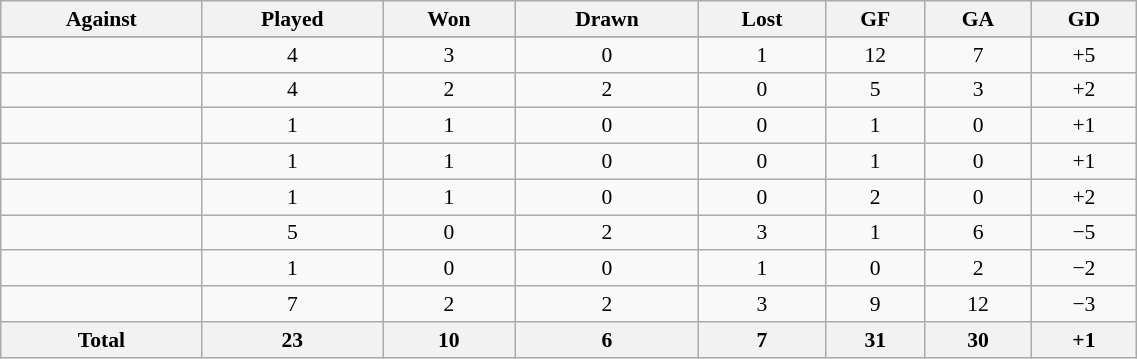<table class="sortable wikitable" style="width:60%; font-size:90%; text-align:center;">
<tr>
<th>Against</th>
<th>Played</th>
<th>Won</th>
<th>Drawn</th>
<th>Lost</th>
<th>GF</th>
<th>GA</th>
<th>GD</th>
</tr>
<tr bgcolor="#d0ffd0" align="center">
</tr>
<tr>
<td align=left></td>
<td>4</td>
<td>3</td>
<td>0</td>
<td>1</td>
<td>12</td>
<td>7</td>
<td>+5</td>
</tr>
<tr>
<td align=left></td>
<td>4</td>
<td>2</td>
<td>2</td>
<td>0</td>
<td>5</td>
<td>3</td>
<td>+2</td>
</tr>
<tr>
<td align=left></td>
<td>1</td>
<td>1</td>
<td>0</td>
<td>0</td>
<td>1</td>
<td>0</td>
<td>+1</td>
</tr>
<tr>
<td align=left></td>
<td>1</td>
<td>1</td>
<td>0</td>
<td>0</td>
<td>1</td>
<td>0</td>
<td>+1</td>
</tr>
<tr>
<td align=left></td>
<td>1</td>
<td>1</td>
<td>0</td>
<td>0</td>
<td>2</td>
<td>0</td>
<td>+2</td>
</tr>
<tr>
<td align=left></td>
<td>5</td>
<td>0</td>
<td>2</td>
<td>3</td>
<td>1</td>
<td>6</td>
<td>−5</td>
</tr>
<tr>
<td align=left></td>
<td>1</td>
<td>0</td>
<td>0</td>
<td>1</td>
<td>0</td>
<td>2</td>
<td>−2</td>
</tr>
<tr>
<td align=left></td>
<td>7</td>
<td>2</td>
<td>2</td>
<td>3</td>
<td>9</td>
<td>12</td>
<td>−3</td>
</tr>
<tr class="sortbottom">
<th>Total</th>
<th>23</th>
<th>10</th>
<th>6</th>
<th>7</th>
<th>31</th>
<th>30</th>
<th>+1</th>
</tr>
</table>
